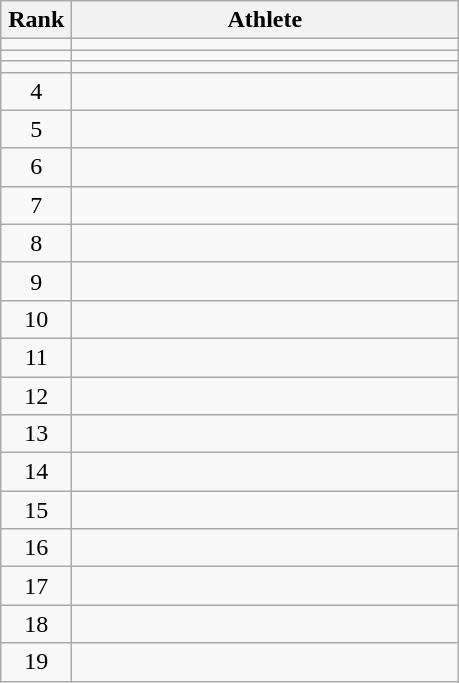<table class="wikitable" style="text-align: center;">
<tr>
<th width=40>Rank</th>
<th width=250>Athlete</th>
</tr>
<tr>
<td></td>
<td align="left"></td>
</tr>
<tr>
<td></td>
<td align="left"></td>
</tr>
<tr>
<td></td>
<td align="left"></td>
</tr>
<tr>
<td>4</td>
<td align="left"></td>
</tr>
<tr>
<td>5</td>
<td align="left"></td>
</tr>
<tr>
<td>6</td>
<td align="left"></td>
</tr>
<tr>
<td>7</td>
<td align="left"></td>
</tr>
<tr>
<td>8</td>
<td align="left"></td>
</tr>
<tr>
<td>9</td>
<td align="left"></td>
</tr>
<tr>
<td>10</td>
<td align="left"></td>
</tr>
<tr>
<td>11</td>
<td align="left"></td>
</tr>
<tr>
<td>12</td>
<td align="left"></td>
</tr>
<tr>
<td>13</td>
<td align="left"></td>
</tr>
<tr>
<td>14</td>
<td align="left"></td>
</tr>
<tr>
<td>15</td>
<td align="left"></td>
</tr>
<tr>
<td>16</td>
<td align="left"></td>
</tr>
<tr>
<td>17</td>
<td align="left"></td>
</tr>
<tr>
<td>18</td>
<td align="left"></td>
</tr>
<tr>
<td>19</td>
<td align="left"></td>
</tr>
</table>
